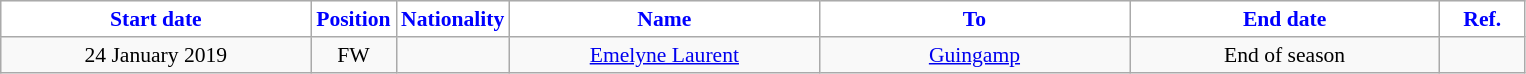<table class="wikitable" style="text-align:center; font-size:90%; ">
<tr>
<th style="background:#FFFFFF; color:blue; width:200px;">Start date</th>
<th style="background:#FFFFFF; color:blue; width:50px;">Position</th>
<th style="background:#FFFFFF; color:blue; width:50px;">Nationality</th>
<th style="background:#FFFFFF; color:blue; width:200px;">Name</th>
<th style="background:#FFFFFF; color:blue; width:200px;">To</th>
<th style="background:#FFFFFF; color:blue; width:200px;">End date</th>
<th style="background:#FFFFFF; color:blue; width:50px;">Ref.</th>
</tr>
<tr>
<td>24 January 2019</td>
<td>FW</td>
<td></td>
<td><a href='#'>Emelyne Laurent</a></td>
<td><a href='#'>Guingamp</a></td>
<td>End of season</td>
<td></td>
</tr>
</table>
